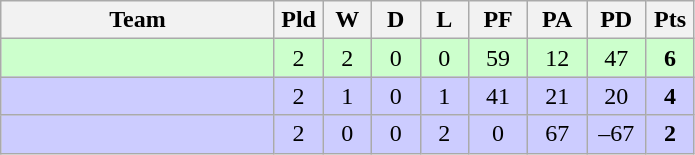<table class="wikitable" style="text-align:center;">
<tr>
<th width=175>Team</th>
<th width=25 abbr="Played">Pld</th>
<th width=25 abbr="Won">W</th>
<th width=25 abbr="Drawn">D</th>
<th width=25 abbr="Lost">L</th>
<th width=32 abbr="Points for">PF</th>
<th width=32 abbr="Points against">PA</th>
<th width=32 abbr="Points difference">PD</th>
<th width=25 abbr="Points">Pts</th>
</tr>
<tr bgcolor=ccffcc>
<td align=left></td>
<td>2</td>
<td>2</td>
<td>0</td>
<td>0</td>
<td>59</td>
<td>12</td>
<td>47</td>
<td><strong>6</strong></td>
</tr>
<tr bgcolor=ccccff>
<td align=left></td>
<td>2</td>
<td>1</td>
<td>0</td>
<td>1</td>
<td>41</td>
<td>21</td>
<td>20</td>
<td><strong>4</strong></td>
</tr>
<tr bgcolor=ccccff>
<td align=left></td>
<td>2</td>
<td>0</td>
<td>0</td>
<td>2</td>
<td>0</td>
<td>67</td>
<td>–67</td>
<td><strong>2</strong></td>
</tr>
</table>
